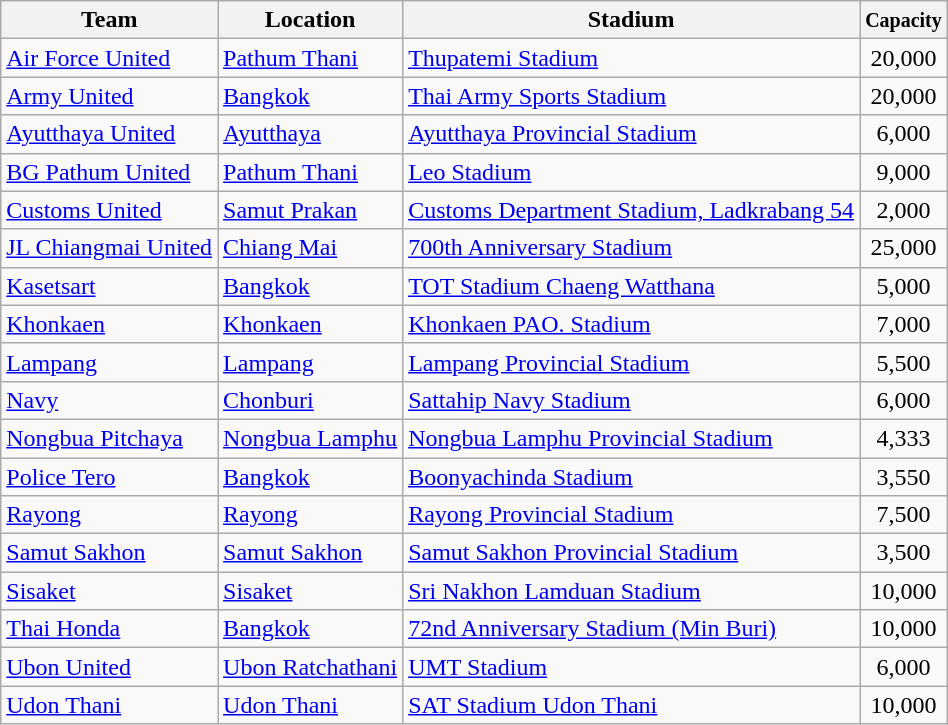<table class="wikitable sortable">
<tr>
<th>Team</th>
<th>Location</th>
<th>Stadium</th>
<th><small>Capacity</small></th>
</tr>
<tr>
<td><a href='#'>Air Force United</a></td>
<td><a href='#'>Pathum Thani</a></td>
<td><a href='#'>Thupatemi Stadium</a></td>
<td align="center">20,000</td>
</tr>
<tr>
<td><a href='#'>Army United</a></td>
<td><a href='#'>Bangkok</a></td>
<td><a href='#'>Thai Army Sports Stadium</a></td>
<td align="center">20,000</td>
</tr>
<tr>
<td><a href='#'>Ayutthaya United</a></td>
<td><a href='#'>Ayutthaya</a></td>
<td><a href='#'>Ayutthaya Provincial Stadium</a></td>
<td align="center">6,000</td>
</tr>
<tr>
<td><a href='#'>BG Pathum United</a></td>
<td><a href='#'>Pathum Thani</a></td>
<td><a href='#'>Leo Stadium</a></td>
<td align="center">9,000</td>
</tr>
<tr>
<td><a href='#'>Customs United</a></td>
<td><a href='#'>Samut Prakan</a></td>
<td><a href='#'>Customs Department Stadium, Ladkrabang 54</a></td>
<td align="center">2,000</td>
</tr>
<tr>
<td><a href='#'>JL Chiangmai United</a></td>
<td><a href='#'>Chiang Mai</a></td>
<td><a href='#'>700th Anniversary Stadium</a></td>
<td align="center">25,000</td>
</tr>
<tr>
<td><a href='#'>Kasetsart</a></td>
<td><a href='#'>Bangkok</a></td>
<td><a href='#'>TOT Stadium Chaeng Watthana</a></td>
<td align="center">5,000</td>
</tr>
<tr>
<td><a href='#'>Khonkaen</a></td>
<td><a href='#'>Khonkaen</a></td>
<td><a href='#'>Khonkaen PAO. Stadium</a></td>
<td align="center">7,000</td>
</tr>
<tr>
<td><a href='#'>Lampang</a></td>
<td><a href='#'>Lampang</a></td>
<td><a href='#'>Lampang Provincial Stadium</a></td>
<td align="center">5,500</td>
</tr>
<tr>
<td><a href='#'>Navy</a></td>
<td><a href='#'>Chonburi</a></td>
<td><a href='#'>Sattahip Navy Stadium</a></td>
<td align="center">6,000</td>
</tr>
<tr>
<td><a href='#'>Nongbua Pitchaya</a></td>
<td><a href='#'>Nongbua Lamphu</a></td>
<td><a href='#'>Nongbua Lamphu Provincial Stadium</a></td>
<td align="center">4,333</td>
</tr>
<tr>
<td><a href='#'>Police Tero</a></td>
<td><a href='#'>Bangkok</a></td>
<td><a href='#'>Boonyachinda Stadium</a></td>
<td align="center">3,550</td>
</tr>
<tr>
<td><a href='#'>Rayong</a></td>
<td><a href='#'>Rayong</a></td>
<td><a href='#'>Rayong Provincial Stadium</a></td>
<td align="center">7,500</td>
</tr>
<tr>
<td><a href='#'>Samut Sakhon</a></td>
<td><a href='#'>Samut Sakhon</a></td>
<td><a href='#'>Samut Sakhon Provincial Stadium</a></td>
<td align="center">3,500</td>
</tr>
<tr>
<td><a href='#'>Sisaket</a></td>
<td><a href='#'>Sisaket</a></td>
<td><a href='#'>Sri Nakhon Lamduan Stadium</a></td>
<td align="center">10,000</td>
</tr>
<tr>
<td><a href='#'>Thai Honda</a></td>
<td><a href='#'>Bangkok</a></td>
<td><a href='#'>72nd Anniversary Stadium (Min Buri)</a></td>
<td align="center">10,000</td>
</tr>
<tr>
<td><a href='#'>Ubon United</a></td>
<td><a href='#'>Ubon Ratchathani</a></td>
<td><a href='#'>UMT Stadium</a></td>
<td align="center">6,000</td>
</tr>
<tr>
<td><a href='#'>Udon Thani</a></td>
<td><a href='#'>Udon Thani</a></td>
<td><a href='#'>SAT Stadium Udon Thani</a></td>
<td align="center">10,000</td>
</tr>
</table>
